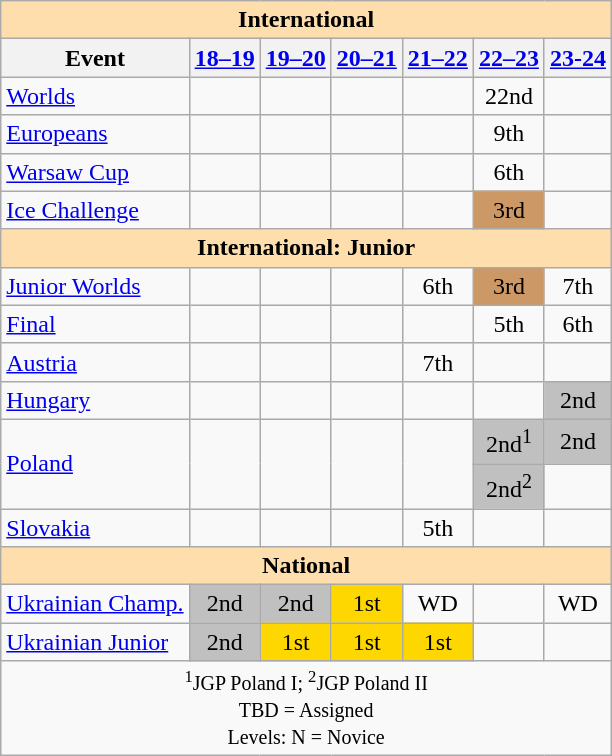<table class="wikitable" style="text-align:center">
<tr>
<th style="background-color: #ffdead; " colspan=7 align=center>International </th>
</tr>
<tr>
<th>Event</th>
<th><a href='#'>18–19</a></th>
<th><a href='#'>19–20</a></th>
<th><a href='#'>20–21</a></th>
<th><a href='#'>21–22</a></th>
<th><a href='#'>22–23</a></th>
<th><a href='#'>23-24</a></th>
</tr>
<tr>
<td align=left><a href='#'>Worlds</a></td>
<td></td>
<td></td>
<td></td>
<td></td>
<td>22nd</td>
<td></td>
</tr>
<tr>
<td align=left><a href='#'>Europeans</a></td>
<td></td>
<td></td>
<td></td>
<td></td>
<td>9th</td>
<td></td>
</tr>
<tr>
<td align=left> <a href='#'>Warsaw Cup</a></td>
<td></td>
<td></td>
<td></td>
<td></td>
<td>6th</td>
<td></td>
</tr>
<tr>
<td align=left><a href='#'>Ice Challenge</a></td>
<td></td>
<td></td>
<td></td>
<td></td>
<td bgcolor=cc9966>3rd</td>
<td></td>
</tr>
<tr>
<th style="background-color: #ffdead; " colspan=7 align=center>International: Junior </th>
</tr>
<tr>
<td align=left><a href='#'>Junior Worlds</a></td>
<td></td>
<td></td>
<td></td>
<td>6th</td>
<td bgcolor=cc9966>3rd</td>
<td>7th</td>
</tr>
<tr>
<td align=left> <a href='#'>Final</a></td>
<td></td>
<td></td>
<td></td>
<td></td>
<td>5th</td>
<td>6th</td>
</tr>
<tr>
<td align=left> <a href='#'>Austria</a></td>
<td></td>
<td></td>
<td></td>
<td>7th</td>
<td></td>
<td></td>
</tr>
<tr>
<td align=left> <a href='#'>Hungary</a></td>
<td></td>
<td></td>
<td></td>
<td></td>
<td></td>
<td bgcolor=silver>2nd</td>
</tr>
<tr>
<td rowspan=2 align=left> <a href='#'>Poland</a></td>
<td rowspan=2></td>
<td rowspan=2></td>
<td rowspan=2></td>
<td rowspan=2></td>
<td bgcolor=silver>2nd<sup>1</sup></td>
<td bgcolor=silver>2nd</td>
</tr>
<tr>
<td bgcolor=silver>2nd<sup>2</sup></td>
<td></td>
</tr>
<tr>
<td align=left> <a href='#'>Slovakia</a></td>
<td></td>
<td></td>
<td></td>
<td>5th</td>
<td></td>
<td></td>
</tr>
<tr>
<th style="background-color: #ffdead; " colspan=7 align=center>National </th>
</tr>
<tr>
<td align=left><a href='#'>Ukrainian Champ.</a></td>
<td bgcolor=silver>2nd</td>
<td bgcolor=silver>2nd</td>
<td bgcolor=gold>1st</td>
<td>WD</td>
<td></td>
<td>WD</td>
</tr>
<tr>
<td align=left><a href='#'>Ukrainian Junior</a></td>
<td bgcolor=silver>2nd</td>
<td bgcolor=gold>1st</td>
<td bgcolor=gold>1st</td>
<td bgcolor=gold>1st</td>
<td></td>
<td></td>
</tr>
<tr>
<td colspan=7 align=center><small> <sup>1</sup>JGP Poland I; <sup>2</sup>JGP Poland II <br> TBD = Assigned <br> Levels: N = Novice </small></td>
</tr>
</table>
